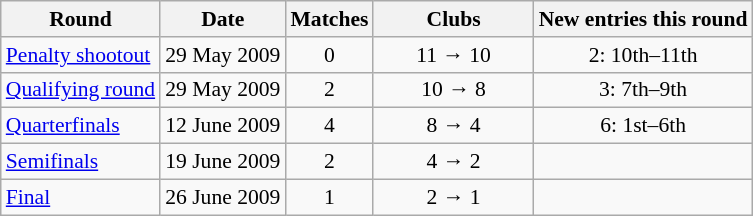<table class="wikitable" style="text-align:left; font-size:90%;">
<tr>
<th>Round</th>
<th>Date</th>
<th>Matches</th>
<th style="width:100px;">Clubs</th>
<th>New entries this round</th>
</tr>
<tr>
<td><a href='#'>Penalty shootout</a></td>
<td>29 May 2009</td>
<td align=center>0</td>
<td align=center>11 → 10</td>
<td align=center>2: 10th–11th</td>
</tr>
<tr>
<td><a href='#'>Qualifying round</a></td>
<td>29 May 2009</td>
<td align=center>2</td>
<td align=center>10 → 8</td>
<td align=center>3: 7th–9th</td>
</tr>
<tr>
<td><a href='#'>Quarterfinals</a></td>
<td>12 June 2009</td>
<td align=center>4</td>
<td align=center>8 → 4</td>
<td align=center>6: 1st–6th</td>
</tr>
<tr>
<td><a href='#'>Semifinals</a></td>
<td>19 June 2009</td>
<td align=center>2</td>
<td align=center>4 → 2</td>
<td></td>
</tr>
<tr>
<td><a href='#'>Final</a></td>
<td>26 June 2009</td>
<td align=center>1</td>
<td align=center>2 → 1</td>
<td></td>
</tr>
</table>
